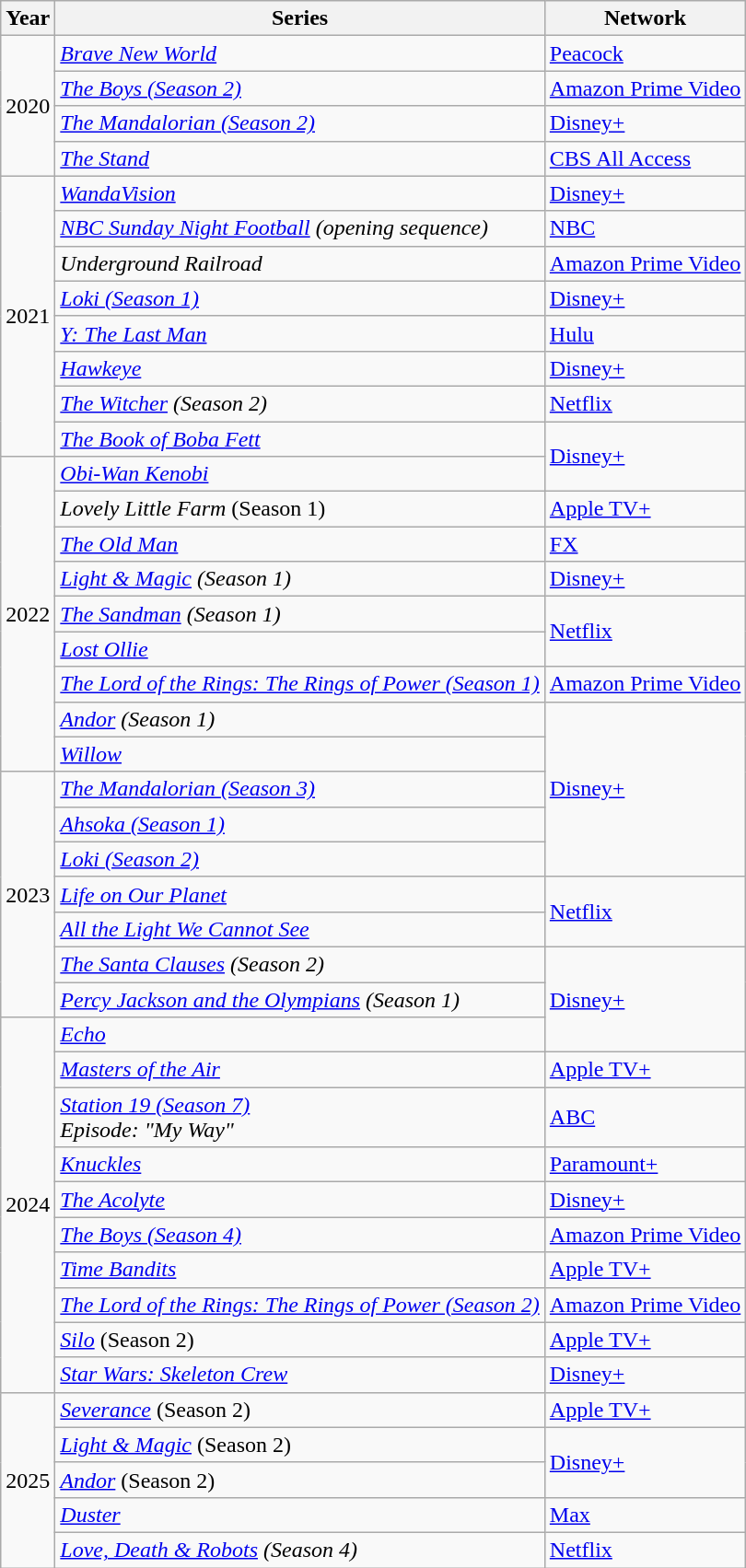<table class="wikitable sortable">
<tr>
<th>Year</th>
<th>Series</th>
<th>Network</th>
</tr>
<tr>
<td rowspan="4">2020</td>
<td><em><a href='#'>Brave New World</a></em></td>
<td><a href='#'>Peacock</a></td>
</tr>
<tr>
<td><em><a href='#'>The Boys (Season 2)</a></em></td>
<td><a href='#'>Amazon Prime Video</a></td>
</tr>
<tr>
<td><em><a href='#'>The Mandalorian (Season 2)</a></em></td>
<td><a href='#'>Disney+</a></td>
</tr>
<tr>
<td><em><a href='#'>The Stand</a></em></td>
<td><a href='#'>CBS All Access</a></td>
</tr>
<tr>
<td rowspan="8">2021</td>
<td><em><a href='#'>WandaVision</a></em></td>
<td><a href='#'>Disney+</a></td>
</tr>
<tr>
<td><em><a href='#'>NBC Sunday Night Football</a> (opening sequence)</em></td>
<td><a href='#'>NBC</a></td>
</tr>
<tr>
<td><em>Underground Railroad</em></td>
<td><a href='#'>Amazon Prime Video</a></td>
</tr>
<tr>
<td><em><a href='#'>Loki (Season 1)</a></em></td>
<td><a href='#'>Disney+</a></td>
</tr>
<tr>
<td><em><a href='#'>Y: The Last Man</a></em></td>
<td><a href='#'>Hulu</a></td>
</tr>
<tr>
<td><em><a href='#'>Hawkeye</a></em></td>
<td><a href='#'>Disney+</a></td>
</tr>
<tr>
<td><em><a href='#'>The Witcher</a> (Season 2)</em></td>
<td><a href='#'>Netflix</a></td>
</tr>
<tr>
<td><em><a href='#'>The Book of Boba Fett</a></em></td>
<td rowspan="2"><a href='#'>Disney+</a></td>
</tr>
<tr>
<td rowspan="9">2022</td>
<td><em><a href='#'>Obi-Wan Kenobi</a></em></td>
</tr>
<tr>
<td><em>Lovely Little Farm</em> (Season 1)</td>
<td><a href='#'>Apple TV+</a></td>
</tr>
<tr>
<td><em><a href='#'>The Old Man</a></em></td>
<td><a href='#'>FX</a></td>
</tr>
<tr>
<td><em><a href='#'>Light & Magic</a> (Season 1)</em></td>
<td><a href='#'>Disney+</a></td>
</tr>
<tr>
<td><em><a href='#'>The Sandman</a> (Season 1)</em></td>
<td rowspan="2"><a href='#'>Netflix</a></td>
</tr>
<tr>
<td><em><a href='#'>Lost Ollie</a></em></td>
</tr>
<tr>
<td><em><a href='#'>The Lord of the Rings: The Rings of Power (Season 1)</a></em></td>
<td><a href='#'>Amazon Prime Video</a></td>
</tr>
<tr>
<td><em><a href='#'>Andor</a> (Season 1)</em></td>
<td rowspan="5"><a href='#'>Disney+</a></td>
</tr>
<tr>
<td><em><a href='#'>Willow</a></em></td>
</tr>
<tr>
<td rowspan="7">2023</td>
<td><em><a href='#'>The Mandalorian (Season 3)</a></em></td>
</tr>
<tr>
<td><em><a href='#'>Ahsoka (Season 1)</a></em></td>
</tr>
<tr>
<td><em><a href='#'>Loki (Season 2)</a></em></td>
</tr>
<tr>
<td><em><a href='#'>Life on Our Planet</a></em></td>
<td rowspan="2"><a href='#'>Netflix</a></td>
</tr>
<tr>
<td><em><a href='#'>All the Light We Cannot See</a></em></td>
</tr>
<tr>
<td><em><a href='#'>The Santa Clauses</a> (Season 2)</em></td>
<td rowspan="3"><a href='#'>Disney+</a></td>
</tr>
<tr>
<td><em><a href='#'>Percy Jackson and the Olympians</a> (Season 1)</em></td>
</tr>
<tr>
<td rowspan="10">2024</td>
<td><em><a href='#'>Echo</a></em></td>
</tr>
<tr>
<td><em><a href='#'>Masters of the Air</a></em></td>
<td><a href='#'>Apple TV+</a></td>
</tr>
<tr>
<td><em><a href='#'>Station 19 (Season 7)</a></em><br><em>Episode: "My Way"</em></td>
<td><a href='#'>ABC</a></td>
</tr>
<tr>
<td><em><a href='#'>Knuckles</a></em></td>
<td><a href='#'>Paramount+</a></td>
</tr>
<tr>
<td><em><a href='#'>The Acolyte</a></em></td>
<td><a href='#'>Disney+</a></td>
</tr>
<tr>
<td><em><a href='#'>The Boys (Season 4)</a></em></td>
<td><a href='#'>Amazon Prime Video</a></td>
</tr>
<tr>
<td><em><a href='#'>Time Bandits</a></em></td>
<td><a href='#'>Apple TV+</a></td>
</tr>
<tr>
<td><em><a href='#'>The Lord of the Rings: The Rings of Power (Season 2)</a></em></td>
<td><a href='#'>Amazon Prime Video</a></td>
</tr>
<tr>
<td><em><a href='#'>Silo</a></em> (Season 2)</td>
<td><a href='#'>Apple TV+</a></td>
</tr>
<tr>
<td><em><a href='#'>Star Wars: Skeleton Crew</a></em></td>
<td><a href='#'>Disney+</a></td>
</tr>
<tr>
<td rowspan="5">2025</td>
<td><em><a href='#'>Severance</a></em> (Season 2)</td>
<td><a href='#'>Apple TV+</a></td>
</tr>
<tr>
<td><em><a href='#'>Light & Magic</a></em> (Season 2)</td>
<td rowspan="2"><a href='#'>Disney+</a></td>
</tr>
<tr>
<td><em><a href='#'>Andor</a></em> (Season 2)</td>
</tr>
<tr>
<td><em><a href='#'>Duster</a></em></td>
<td><a href='#'>Max</a></td>
</tr>
<tr>
<td><em><a href='#'>Love, Death & Robots</a> (Season 4)</em></td>
<td><a href='#'>Netflix</a></td>
</tr>
</table>
